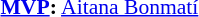<table style="width:100%; font-size:90%;">
<tr>
<td><br><strong><a href='#'>MVP</a>:</strong> <a href='#'>Aitana Bonmatí</a></td>
</tr>
</table>
